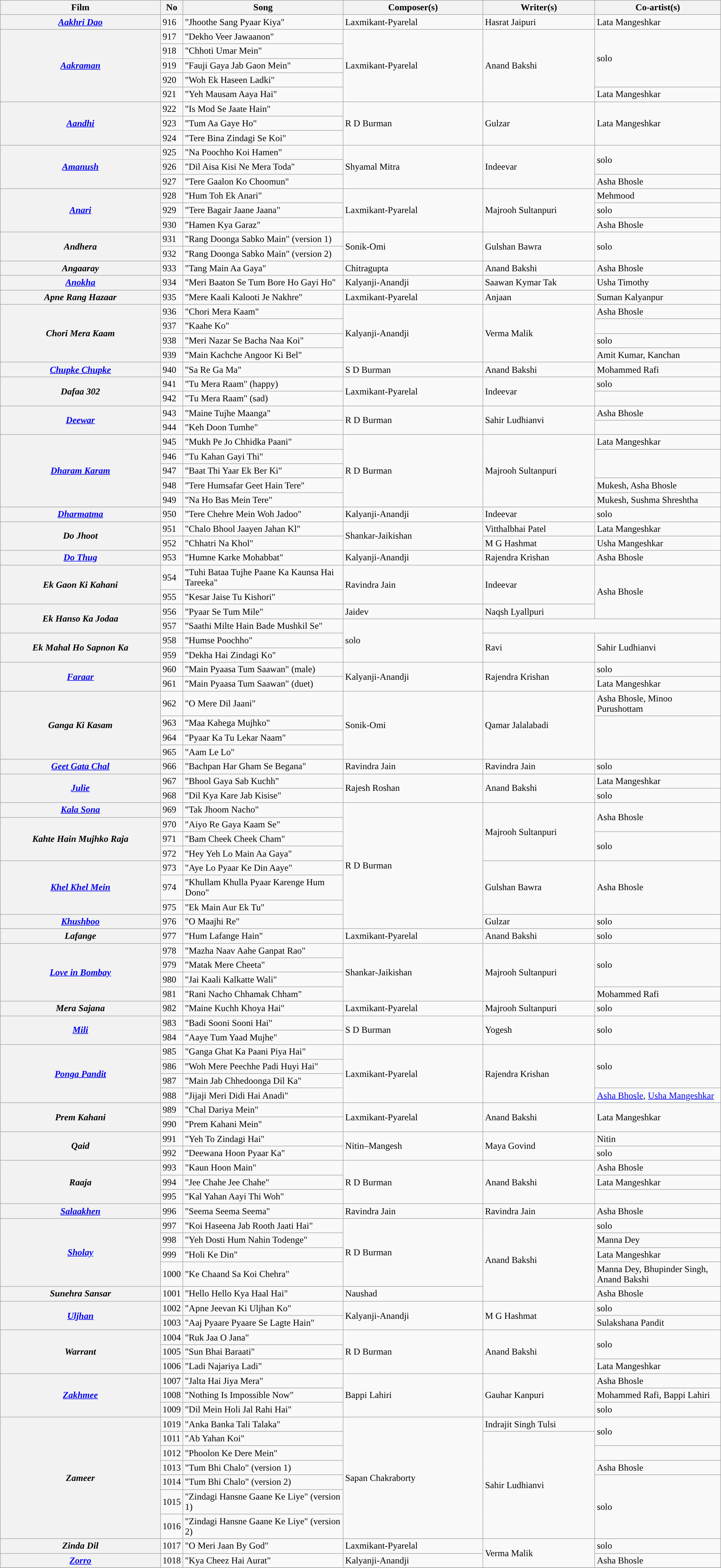<table class="wikitable plainrowheaders" width="100%" textcolor:#000;">
<tr style="background:#b0e0e66;">
<th scope="col" width=23%><strong>Film</strong></th>
<th><strong>No</strong></th>
<th scope="col" width=23%><strong>Song</strong></th>
<th scope="col" width=20%><strong>Composer(s)</strong></th>
<th scope="col" width=16%><strong>Writer(s)</strong></th>
<th scope="col" width=18%><strong>Co-artist(s)</strong></th>
</tr>
<tr>
<th rowspan=1><em><a href='#'>Aakhri Dao</a></em></th>
<td>916</td>
<td>"Jhoothe Sang Pyaar Kiya"</td>
<td rowspan=1>Laxmikant-Pyarelal</td>
<td rowspan=1>Hasrat Jaipuri</td>
<td>Lata Mangeshkar</td>
</tr>
<tr>
<th rowspan=5><em><a href='#'>Aakraman</a></em></th>
<td>917</td>
<td>"Dekho Veer Jawaanon"</td>
<td rowspan=5>Laxmikant-Pyarelal</td>
<td rowspan=5>Anand Bakshi</td>
<td rowspan=4>solo</td>
</tr>
<tr>
<td>918</td>
<td>"Chhoti Umar Mein"</td>
</tr>
<tr>
<td>919</td>
<td>"Fauji Gaya Jab Gaon Mein"</td>
</tr>
<tr>
<td>920</td>
<td>"Woh Ek Haseen Ladki"</td>
</tr>
<tr>
<td>921</td>
<td>"Yeh Mausam Aaya Hai"</td>
<td>Lata Mangeshkar</td>
</tr>
<tr>
<th Rowspan=3><em><a href='#'>Aandhi</a></em></th>
<td>922</td>
<td>"Is Mod Se Jaate Hain"</td>
<td rowspan=3>R D Burman</td>
<td rowspan=3>Gulzar</td>
<td rowspan=3>Lata Mangeshkar</td>
</tr>
<tr>
<td>923</td>
<td>"Tum Aa Gaye Ho"</td>
</tr>
<tr>
<td>924</td>
<td>"Tere Bina Zindagi Se Koi"</td>
</tr>
<tr>
<th rowspan=3><em><a href='#'>Amanush</a></em></th>
<td>925</td>
<td>"Na Poochho Koi Hamen"</td>
<td rowspan=3>Shyamal Mitra</td>
<td rowspan=3>Indeevar</td>
<td rowspan=2>solo</td>
</tr>
<tr>
<td>926</td>
<td>"Dil Aisa Kisi Ne Mera Toda"</td>
</tr>
<tr>
<td>927</td>
<td>"Tere Gaalon Ko Choomun"</td>
<td>Asha Bhosle</td>
</tr>
<tr>
<th rowspan=3><em><a href='#'>Anari</a></em></th>
<td>928</td>
<td>"Hum Toh Ek Anari"</td>
<td rowspan=3>Laxmikant-Pyarelal</td>
<td rowspan=3>Majrooh Sultanpuri</td>
<td>Mehmood</td>
</tr>
<tr>
<td>929</td>
<td>"Tere Bagair Jaane Jaana"</td>
<td>solo</td>
</tr>
<tr>
<td>930</td>
<td>"Hamen Kya Garaz"</td>
<td>Asha Bhosle</td>
</tr>
<tr>
<th rowspan=2><em>Andhera</em></th>
<td>931</td>
<td>"Rang Doonga Sabko Main" (version 1)</td>
<td rowspan=2>Sonik-Omi</td>
<td rowspan=2>Gulshan Bawra</td>
<td rowspan=2>solo</td>
</tr>
<tr>
<td>932</td>
<td>"Rang Doonga Sabko Main" (version 2)</td>
</tr>
<tr>
<th><em>Angaaray</em></th>
<td>933</td>
<td>"Tang Main Aa Gaya"</td>
<td>Chitragupta</td>
<td>Anand Bakshi</td>
<td>Asha Bhosle</td>
</tr>
<tr>
<th><em><a href='#'>Anokha</a></em></th>
<td>934</td>
<td>"Meri Baaton Se Tum Bore Ho Gayi Ho"</td>
<td>Kalyanji-Anandji</td>
<td>Saawan Kymar Tak</td>
<td>Usha Timothy</td>
</tr>
<tr>
<th><em>Apne Rang Hazaar</em></th>
<td>935</td>
<td>"Mere Kaali Kalooti Je Nakhre"</td>
<td>Laxmikant-Pyarelal</td>
<td>Anjaan</td>
<td>Suman Kalyanpur</td>
</tr>
<tr>
<th rowspan=4><em>Chori Mera Kaam</em></th>
<td>936</td>
<td>"Chori Mera Kaam"</td>
<td rowspan=4>Kalyanji-Anandji</td>
<td rowspan=4>Verma Malik</td>
<td rowson=2>Asha Bhosle</td>
</tr>
<tr>
<td>937</td>
<td>"Kaahe Ko"</td>
</tr>
<tr>
<td>938</td>
<td>"Meri Nazar Se Bacha Naa Koi"</td>
<td>solo</td>
</tr>
<tr>
<td>939</td>
<td>"Main Kachche Angoor Ki Bel"</td>
<td>Amit Kumar, Kanchan</td>
</tr>
<tr>
<th><em><a href='#'>Chupke Chupke</a></em></th>
<td>940</td>
<td>"Sa Re Ga Ma"</td>
<td>S D Burman</td>
<td>Anand Bakshi</td>
<td>Mohammed Rafi</td>
</tr>
<tr>
<th rowspan=2><em>Dafaa 302</em></th>
<td>941</td>
<td>"Tu Mera Raam" (happy)</td>
<td rowspan=2>Laxmikant-Pyarelal</td>
<td rowspan=2>Indeevar</td>
<td rowson=2>solo</td>
</tr>
<tr>
<td>942</td>
<td>"Tu Mera Raam" (sad)</td>
</tr>
<tr>
<th rowspan=2><em><a href='#'>Deewar</a></em></th>
<td>943</td>
<td>"Maine Tujhe Maanga"</td>
<td rowspan=2>R D Burman</td>
<td rowspan=2>Sahir Ludhianvi</td>
<td rowson=2>Asha Bhosle</td>
</tr>
<tr>
<td>944</td>
<td>"Keh Doon Tumhe"</td>
</tr>
<tr>
<th rowspan=5><em><a href='#'>Dharam Karam</a></em></th>
<td>945</td>
<td>"Mukh Pe Jo Chhidka Paani"</td>
<td rowspan=5>R D Burman</td>
<td rowspan=5>Majrooh Sultanpuri</td>
<td rowson=2>Lata Mangeshkar</td>
</tr>
<tr>
<td>946</td>
<td>"Tu Kahan Gayi Thi"</td>
</tr>
<tr>
<td>947</td>
<td>"Baat Thi Yaar Ek Ber Ki"</td>
</tr>
<tr>
<td>948</td>
<td>"Tere Humsafar Geet Hain Tere"</td>
<td>Mukesh, Asha Bhosle</td>
</tr>
<tr>
<td>949</td>
<td>"Na Ho Bas Mein Tere"</td>
<td>Mukesh, Sushma Shreshtha</td>
</tr>
<tr>
<th><em><a href='#'>Dharmatma</a></em></th>
<td>950</td>
<td>"Tere Chehre Mein Woh Jadoo"</td>
<td>Kalyanji-Anandji</td>
<td>Indeevar</td>
<td>solo</td>
</tr>
<tr>
<th rowspan=2><em>Do Jhoot</em></th>
<td>951</td>
<td>"Chalo Bhool Jaayen Jahan Kl"</td>
<td rowspan=2>Shankar-Jaikishan</td>
<td>Vitthalbhai Patel</td>
<td>Lata Mangeshkar</td>
</tr>
<tr>
<td>952</td>
<td>"Chhatri Na Khol"</td>
<td>M G Hashmat</td>
<td>Usha Mangeshkar</td>
</tr>
<tr>
<th><em><a href='#'>Do Thug</a></em></th>
<td>953</td>
<td>"Humne Karke Mohabbat"</td>
<td>Kalyanji-Anandji</td>
<td>Rajendra Krishan</td>
<td>Asha Bhosle</td>
</tr>
<tr>
<th rowspan=2><em>Ek Gaon Ki Kahani</em></th>
<td>954</td>
<td>"Tuhi Bataa Tujhe Paane Ka Kaunsa Hai Tareeka"</td>
<td rowspan=2>Ravindra Jain</td>
<td rowspan=2>Indeevar</td>
<td rowspan=3>Asha Bhosle</td>
</tr>
<tr>
<td>955</td>
<td>"Kesar Jaise Tu Kishori"</td>
</tr>
<tr>
<th Rowspan=2><em>Ek Hanso Ka Jodaa</em></th>
<td>956</td>
<td>"Pyaar Se Tum Mile"</td>
<td>Jaidev</td>
<td>Naqsh Lyallpuri</td>
</tr>
<tr>
<td>957</td>
<td>"Saathi Milte Hain Bade Mushkil Se"</td>
<td rowspan=3>solo</td>
</tr>
<tr>
<th rowspan=2><em>Ek Mahal Ho Sapnon Ka</em></th>
<td>958</td>
<td>"Humse Poochho"</td>
<td rowspan=2>Ravi</td>
<td rowspan=2>Sahir Ludhianvi</td>
</tr>
<tr>
<td>959</td>
<td>"Dekha Hai Zindagi Ko"</td>
</tr>
<tr>
<th rowspan=2><em><a href='#'>Faraar</a></em></th>
<td>960</td>
<td>"Main Pyaasa Tum Saawan" (male)</td>
<td rowspan=2>Kalyanji-Anandji</td>
<td rowspan=2>Rajendra Krishan</td>
<td>solo</td>
</tr>
<tr>
<td>961</td>
<td>"Main Pyaasa Tum Saawan" (duet)</td>
<td>Lata Mangeshkar</td>
</tr>
<tr>
<th rowspan=4><em>Ganga Ki Kasam</em></th>
<td>962</td>
<td>"O Mere Dil Jaani"</td>
<td rowspan=4>Sonik-Omi</td>
<td rowspan=4>Qamar Jalalabadi</td>
<td rowson=4>Asha Bhosle, Minoo Purushottam</td>
</tr>
<tr>
<td>963</td>
<td>"Maa Kahega Mujhko"</td>
</tr>
<tr>
<td>964</td>
<td>"Pyaar Ka Tu Lekar Naam"</td>
</tr>
<tr>
<td>965</td>
<td>"Aam Le Lo"</td>
</tr>
<tr>
<th><em><a href='#'>Geet Gata Chal</a></em></th>
<td>966</td>
<td>"Bachpan Har Gham Se Begana"</td>
<td>Ravindra Jain</td>
<td>Ravindra Jain</td>
<td>solo</td>
</tr>
<tr>
<th rowspan=2><em><a href='#'>Julie</a></em></th>
<td>967</td>
<td>"Bhool Gaya Sab Kuchh"</td>
<td rowspan=2>Rajesh Roshan</td>
<td rowspan=2>Anand Bakshi</td>
<td>Lata Mangeshkar</td>
</tr>
<tr>
<td>968</td>
<td>"Dil Kya Kare Jab Kisise"</td>
<td>solo</td>
</tr>
<tr>
<th><em><a href='#'>Kala Sona</a></em></th>
<td>969</td>
<td>"Tak Jhoom Nacho"</td>
<td rowspan=8>R D Burman</td>
<td rowspan=4>Majrooh Sultanpuri</td>
<td rowspan=2>Asha Bhosle</td>
</tr>
<tr>
<th rowspan=3><em>Kahte Hain Mujhko Raja</em></th>
<td>970</td>
<td>"Aiyo Re Gaya Kaam Se"</td>
</tr>
<tr>
<td>971</td>
<td>"Bam Cheek Cheek Cham"</td>
<td rowspan=2>solo</td>
</tr>
<tr>
<td>972</td>
<td>"Hey Yeh Lo Main Aa Gaya"</td>
</tr>
<tr>
<th rowspan=3><em><a href='#'>Khel Khel Mein</a></em></th>
<td>973</td>
<td>"Aye Lo Pyaar Ke Din Aaye"</td>
<td rowspan=3>Gulshan Bawra</td>
<td rowspan=3>Asha Bhosle</td>
</tr>
<tr>
<td>974</td>
<td>"Khullam Khulla Pyaar Karenge Hum Dono"</td>
</tr>
<tr>
<td>975</td>
<td>"Ek Main Aur Ek Tu"</td>
</tr>
<tr>
<th><em><a href='#'>Khushboo</a></em></th>
<td>976</td>
<td>"O Maajhi Re"</td>
<td>Gulzar</td>
<td>solo</td>
</tr>
<tr>
<th><em>Lafange</em></th>
<td>977</td>
<td>"Hum Lafange Hain"</td>
<td>Laxmikant-Pyarelal</td>
<td>Anand Bakshi</td>
<td>solo</td>
</tr>
<tr>
<th rowspan=4><em><a href='#'>Love in Bombay</a></em></th>
<td>978</td>
<td>"Mazha Naav Aahe Ganpat Rao"</td>
<td rowspan=4>Shankar-Jaikishan</td>
<td rowspan=4>Majrooh Sultanpuri</td>
<td rowspan=3>solo</td>
</tr>
<tr>
<td>979</td>
<td>"Matak Mere Cheeta"</td>
</tr>
<tr>
<td>980</td>
<td>"Jai Kaali Kalkatte Wali"</td>
</tr>
<tr>
<td>981</td>
<td>"Rani Nacho Chhamak Chham"</td>
<td>Mohammed Rafi</td>
</tr>
<tr>
<th><em>Mera Sajana</em></th>
<td>982</td>
<td>"Maine Kuchh Khoya Hai"</td>
<td>Laxmikant-Pyarelal</td>
<td>Majrooh Sultanpuri</td>
<td>solo</td>
</tr>
<tr>
<th rowspan=2><em><a href='#'>Mili</a></em></th>
<td>983</td>
<td>"Badi Sooni Sooni Hai"</td>
<td rowspan=2>S D Burman</td>
<td rowspan=2>Yogesh</td>
<td rowspan=2>solo</td>
</tr>
<tr>
<td>984</td>
<td>"Aaye Tum Yaad Mujhe"</td>
</tr>
<tr>
<th rowspan=4><em><a href='#'>Ponga Pandit</a></em></th>
<td>985</td>
<td>"Ganga Ghat Ka Paani Piya Hai"</td>
<td rowspan=4>Laxmikant-Pyarelal</td>
<td rowspan=4>Rajendra Krishan</td>
<td rowspan=3>solo</td>
</tr>
<tr>
<td>986</td>
<td>"Woh Mere Peechhe Padi Huyi Hai"</td>
</tr>
<tr>
<td>987</td>
<td>"Main Jab Chhedoonga Dil Ka"</td>
</tr>
<tr>
<td>988</td>
<td>"Jijaji Meri Didi Hai Anadi"</td>
<td><a href='#'>Asha Bhosle</a>, <a href='#'>Usha Mangeshkar</a></td>
</tr>
<tr>
<th rowspan=2><em>Prem Kahani</em></th>
<td>989</td>
<td>"Chal Dariya Mein"</td>
<td rowspan=2>Laxmikant-Pyarelal</td>
<td rowspan=2>Anand Bakshi</td>
<td rowspan=2>Lata Mangeshkar</td>
</tr>
<tr>
<td>990</td>
<td>"Prem Kahani Mein"</td>
</tr>
<tr>
<th Rowspan=2><em>Qaid</em></th>
<td>991</td>
<td>"Yeh To Zindagi Hai"</td>
<td rowspan=2>Nitin–Mangesh</td>
<td rowspan=2>Maya Govind</td>
<td>Nitin</td>
</tr>
<tr>
<td>992</td>
<td>"Deewana Hoon Pyaar Ka"</td>
<td>solo</td>
</tr>
<tr>
<th rowspan=3><em>Raaja</em></th>
<td>993</td>
<td>"Kaun Hoon Main"</td>
<td rowspan=3>R D Burman</td>
<td rowspan=3>Anand Bakshi</td>
<td>Asha Bhosle</td>
</tr>
<tr>
<td>994</td>
<td>"Jee Chahe Jee Chahe"</td>
<td>Lata Mangeshkar</td>
</tr>
<tr>
<td>995</td>
<td>"Kal Yahan Aayi Thi Woh"</td>
</tr>
<tr>
<th><em><a href='#'>Salaakhen</a></em></th>
<td>996</td>
<td>"Seema Seema Seema"</td>
<td>Ravindra Jain</td>
<td>Ravindra Jain</td>
<td>Asha Bhosle</td>
</tr>
<tr>
<th rowspan=4><em><a href='#'>Sholay</a></em></th>
<td>997</td>
<td>"Koi Haseena Jab Rooth Jaati Hai"</td>
<td rowspan=4>R D Burman</td>
<td rowspan=5>Anand Bakshi</td>
<td>solo</td>
</tr>
<tr>
<td>998</td>
<td>"Yeh Dosti Hum Nahin Todenge"</td>
<td>Manna Dey</td>
</tr>
<tr>
<td>999</td>
<td>"Holi Ke Din"</td>
<td>Lata Mangeshkar</td>
</tr>
<tr>
<td>1000</td>
<td>"Ke Chaand Sa Koi Chehra"</td>
<td>Manna Dey, Bhupinder Singh, Anand Bakshi</td>
</tr>
<tr>
<th><em>Sunehra Sansar</em></th>
<td>1001</td>
<td>"Hello Hello Kya Haal Hai"</td>
<td>Naushad</td>
<td>Asha Bhosle</td>
</tr>
<tr>
<th rowspan=2><em><a href='#'>Uljhan</a></em></th>
<td>1002</td>
<td>"Apne Jeevan Ki Uljhan Ko"</td>
<td rowspan=2>Kalyanji-Anandji</td>
<td rowspan=2>M G Hashmat</td>
<td>solo</td>
</tr>
<tr>
<td>1003</td>
<td>"Aaj Pyaare Pyaare Se Lagte Hain"</td>
<td>Sulakshana Pandit</td>
</tr>
<tr>
<th rowspan=3><em>Warrant</em></th>
<td>1004</td>
<td>"Ruk Jaa O Jana"</td>
<td rowspan=3>R D Burman</td>
<td rowspan=3>Anand Bakshi</td>
<td rowspan=2>solo</td>
</tr>
<tr>
<td>1005</td>
<td>"Sun Bhai Baraati"</td>
</tr>
<tr>
<td>1006</td>
<td>"Ladi Najariya Ladi"</td>
<td>Lata Mangeshkar</td>
</tr>
<tr>
<th rowspan=3><em><a href='#'>Zakhmee</a></em></th>
<td>1007</td>
<td>"Jalta Hai Jiya Mera"</td>
<td rowspan=3>Bappi Lahiri</td>
<td rowspan=3>Gauhar Kanpuri</td>
<td>Asha Bhosle</td>
</tr>
<tr>
<td>1008</td>
<td>"Nothing Is Impossible Now"</td>
<td>Mohammed Rafi, Bappi Lahiri</td>
</tr>
<tr>
<td>1009</td>
<td>"Dil Mein Holi Jal Rahi Hai"</td>
<td>solo</td>
</tr>
<tr>
<th rowspan=7><em>Zameer</em></th>
<td>1019</td>
<td>"Anka Banka Tali Talaka"</td>
<td rowspan=7>Sapan Chakraborty</td>
<td>Indrajit Singh Tulsi</td>
<td rowspan=2>solo</td>
</tr>
<tr>
<td>1011</td>
<td>"Ab Yahan Koi"</td>
<td rowspan=6>Sahir Ludhianvi</td>
</tr>
<tr>
<td>1012</td>
<td>"Phoolon Ke Dere Mein"</td>
</tr>
<tr>
<td>1013</td>
<td>"Tum Bhi Chalo" (version 1)</td>
<td>Asha Bhosle</td>
</tr>
<tr>
<td>1014</td>
<td>"Tum Bhi Chalo" (version 2)</td>
<td rowspan=3>solo</td>
</tr>
<tr>
<td>1015</td>
<td>"Zindagi Hansne Gaane Ke Liye" (version 1)</td>
</tr>
<tr>
<td>1016</td>
<td>"Zindagi Hansne Gaane Ke Liye" (version 2)</td>
</tr>
<tr>
<th><em>Zinda Dil</em></th>
<td>1017</td>
<td>"O Meri Jaan By God"</td>
<td>Laxmikant-Pyarelal</td>
<td rowspan=2>Verma Malik</td>
<td>solo</td>
</tr>
<tr>
<th><em><a href='#'>Zorro</a></em></th>
<td>1018</td>
<td>"Kya Cheez Hai Aurat"</td>
<td>Kalyanji-Anandji</td>
<td>Asha Bhosle</td>
</tr>
<tr>
</tr>
</table>
